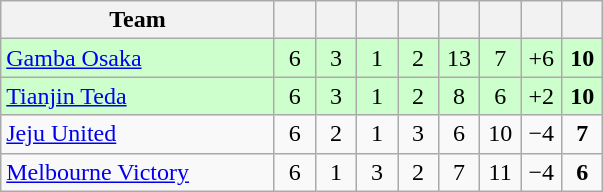<table class="wikitable" style="text-align:center;">
<tr>
<th width=175>Team</th>
<th width=20></th>
<th width=20></th>
<th width=20></th>
<th width=20></th>
<th width=20></th>
<th width=20></th>
<th width=20></th>
<th width=20></th>
</tr>
<tr bgcolor=#ccffcc>
<td align="left"> <a href='#'>Gamba Osaka</a></td>
<td>6</td>
<td>3</td>
<td>1</td>
<td>2</td>
<td>13</td>
<td>7</td>
<td>+6</td>
<td><strong>10</strong></td>
</tr>
<tr bgcolor=#ccffcc>
<td align="left"> <a href='#'>Tianjin Teda</a></td>
<td>6</td>
<td>3</td>
<td>1</td>
<td>2</td>
<td>8</td>
<td>6</td>
<td>+2</td>
<td><strong>10</strong></td>
</tr>
<tr>
<td align="left"> <a href='#'>Jeju United</a></td>
<td>6</td>
<td>2</td>
<td>1</td>
<td>3</td>
<td>6</td>
<td>10</td>
<td>−4</td>
<td><strong>7</strong></td>
</tr>
<tr>
<td align="left"> <a href='#'>Melbourne Victory</a></td>
<td>6</td>
<td>1</td>
<td>3</td>
<td>2</td>
<td>7</td>
<td>11</td>
<td>−4</td>
<td><strong>6</strong></td>
</tr>
</table>
